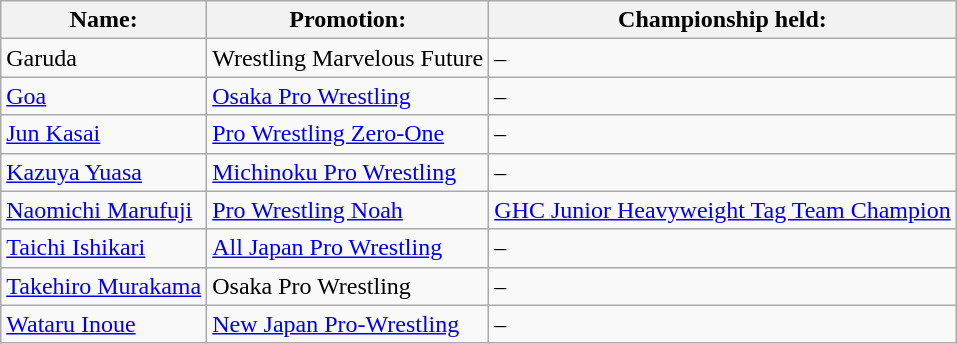<table class="wikitable sortable">
<tr>
<th>Name:</th>
<th>Promotion:</th>
<th>Championship held:</th>
</tr>
<tr>
<td>Garuda</td>
<td>Wrestling Marvelous Future</td>
<td>–</td>
</tr>
<tr>
<td><a href='#'>Goa</a></td>
<td><a href='#'>Osaka Pro Wrestling</a></td>
<td>–</td>
</tr>
<tr>
<td><a href='#'>Jun Kasai</a></td>
<td><a href='#'>Pro Wrestling Zero-One</a></td>
<td>–</td>
</tr>
<tr>
<td><a href='#'>Kazuya Yuasa</a></td>
<td><a href='#'>Michinoku Pro Wrestling</a></td>
<td>–</td>
</tr>
<tr>
<td><a href='#'>Naomichi Marufuji</a></td>
<td><a href='#'>Pro Wrestling Noah</a></td>
<td><a href='#'>GHC Junior Heavyweight Tag Team Champion</a></td>
</tr>
<tr>
<td><a href='#'>Taichi Ishikari</a></td>
<td><a href='#'>All Japan Pro Wrestling</a></td>
<td>–</td>
</tr>
<tr>
<td><a href='#'>Takehiro Murakama</a></td>
<td>Osaka Pro Wrestling</td>
<td>–</td>
</tr>
<tr>
<td><a href='#'>Wataru Inoue</a></td>
<td><a href='#'>New Japan Pro-Wrestling</a></td>
<td>–</td>
</tr>
</table>
